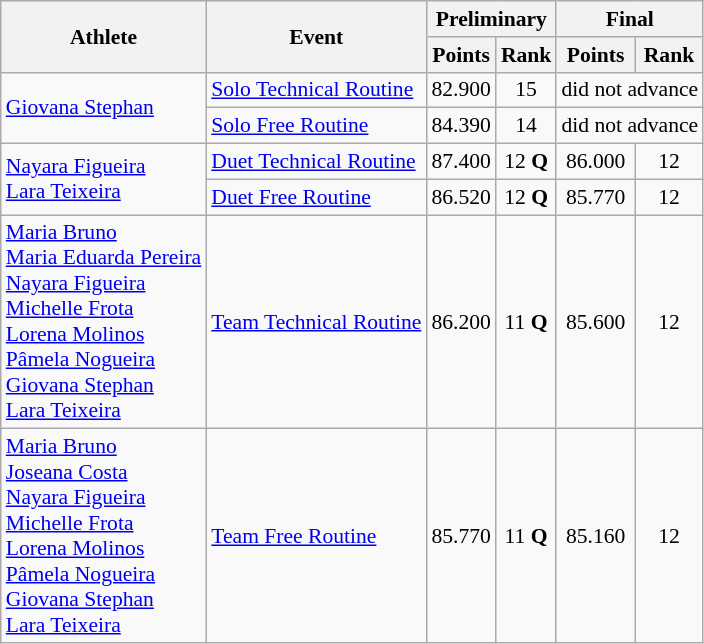<table class=wikitable style="font-size:90%">
<tr>
<th rowspan="2">Athlete</th>
<th rowspan="2">Event</th>
<th colspan="2">Preliminary</th>
<th colspan="2">Final</th>
</tr>
<tr>
<th>Points</th>
<th>Rank</th>
<th>Points</th>
<th>Rank</th>
</tr>
<tr>
<td rowspan="2"><a href='#'>Giovana Stephan</a></td>
<td><a href='#'>Solo Technical Routine</a></td>
<td align=center>82.900</td>
<td align=center>15</td>
<td align=center colspan=2>did not advance</td>
</tr>
<tr>
<td><a href='#'>Solo Free Routine</a></td>
<td align=center>84.390</td>
<td align=center>14</td>
<td align=center colspan=2>did not advance</td>
</tr>
<tr>
<td rowspan="2"><a href='#'>Nayara Figueira</a><br><a href='#'>Lara Teixeira</a></td>
<td><a href='#'>Duet Technical Routine</a></td>
<td align=center>87.400</td>
<td align=center>12 <strong>Q</strong></td>
<td align=center>86.000</td>
<td align=center>12</td>
</tr>
<tr>
<td><a href='#'>Duet Free Routine</a></td>
<td align=center>86.520</td>
<td align=center>12 <strong>Q</strong></td>
<td align=center>85.770</td>
<td align=center>12</td>
</tr>
<tr>
<td rowspan="1"><a href='#'>Maria Bruno</a><br><a href='#'>Maria Eduarda Pereira</a><br><a href='#'>Nayara Figueira</a><br><a href='#'>Michelle Frota</a><br><a href='#'>Lorena Molinos</a><br><a href='#'>Pâmela Nogueira</a><br><a href='#'>Giovana Stephan</a><br><a href='#'>Lara Teixeira</a></td>
<td><a href='#'>Team Technical Routine</a></td>
<td align=center>86.200</td>
<td align=center>11 <strong>Q</strong></td>
<td align=center>85.600</td>
<td align=center>12</td>
</tr>
<tr>
<td rowspan="1"><a href='#'>Maria Bruno</a><br><a href='#'>Joseana Costa</a><br><a href='#'>Nayara Figueira</a><br><a href='#'>Michelle Frota</a><br><a href='#'>Lorena Molinos</a><br><a href='#'>Pâmela Nogueira</a><br><a href='#'>Giovana Stephan</a><br><a href='#'>Lara Teixeira</a></td>
<td><a href='#'>Team Free Routine</a></td>
<td align=center>85.770</td>
<td align=center>11 <strong>Q</strong></td>
<td align=center>85.160</td>
<td align=center>12</td>
</tr>
</table>
